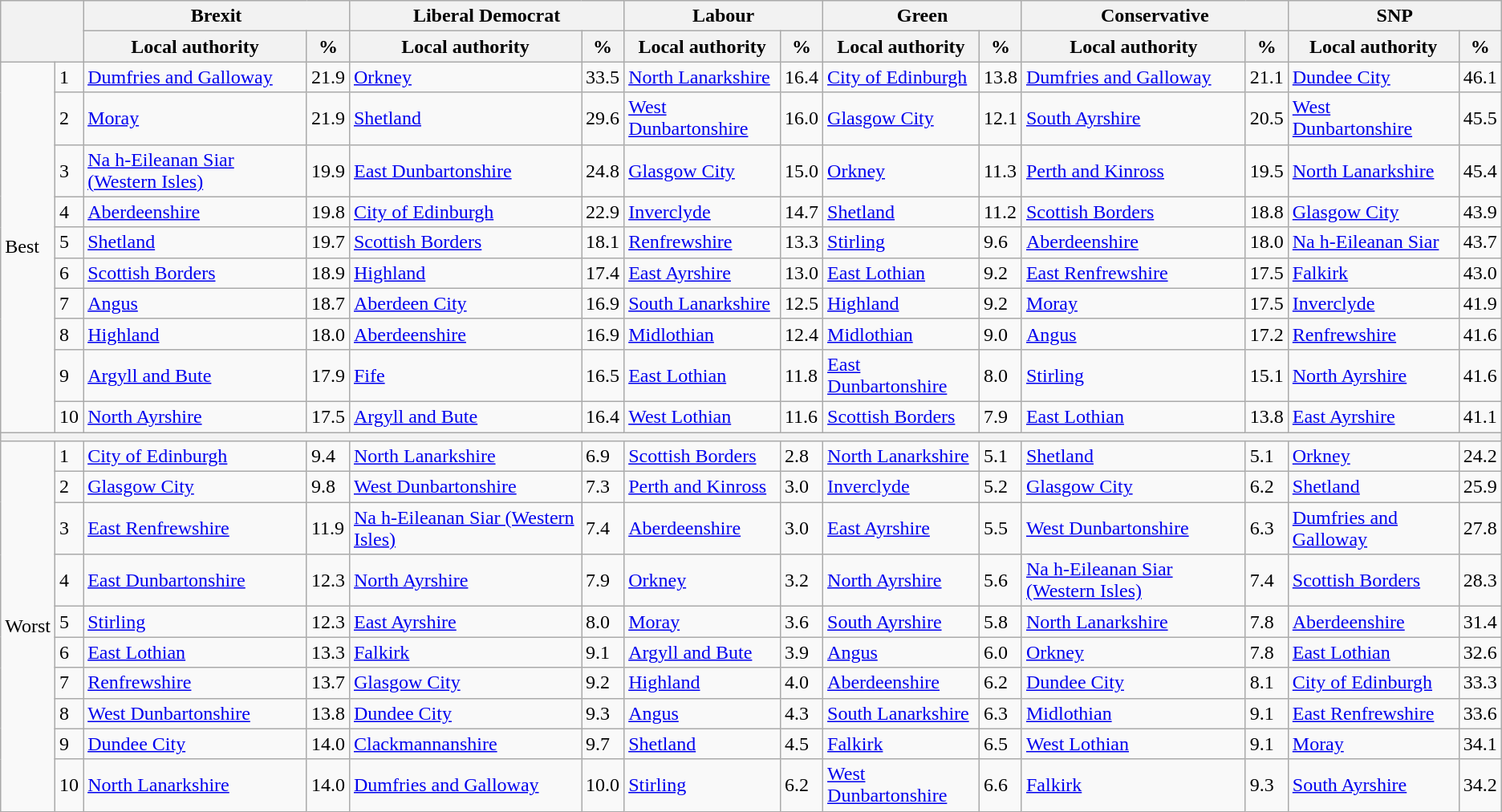<table class="wikitable">
<tr>
<th colspan="2" rowspan="2"></th>
<th colspan="2">Brexit</th>
<th colspan="2">Liberal Democrat</th>
<th colspan="2">Labour</th>
<th colspan="2">Green</th>
<th colspan="2">Conservative</th>
<th colspan="2">SNP</th>
</tr>
<tr>
<th style="text-align:center;">Local authority</th>
<th style="text-align:center;">%</th>
<th>Local authority</th>
<th>%</th>
<th>Local authority</th>
<th>%</th>
<th>Local authority</th>
<th>%</th>
<th>Local authority</th>
<th>%</th>
<th>Local authority</th>
<th>%</th>
</tr>
<tr>
<td rowspan="10">Best</td>
<td>1</td>
<td><a href='#'>Dumfries and Galloway</a></td>
<td>21.9</td>
<td><a href='#'>Orkney</a></td>
<td>33.5</td>
<td><a href='#'>North Lanarkshire</a></td>
<td>16.4</td>
<td><a href='#'>City of Edinburgh</a></td>
<td>13.8</td>
<td><a href='#'>Dumfries and Galloway</a></td>
<td>21.1</td>
<td><a href='#'>Dundee City</a></td>
<td>46.1</td>
</tr>
<tr>
<td>2</td>
<td><a href='#'>Moray</a></td>
<td>21.9</td>
<td><a href='#'>Shetland</a></td>
<td>29.6</td>
<td><a href='#'>West Dunbartonshire</a></td>
<td>16.0</td>
<td><a href='#'>Glasgow City</a></td>
<td>12.1</td>
<td><a href='#'>South Ayrshire</a></td>
<td>20.5</td>
<td><a href='#'>West Dunbartonshire</a></td>
<td>45.5</td>
</tr>
<tr>
<td>3</td>
<td><a href='#'>Na h-Eileanan Siar (Western Isles)</a></td>
<td>19.9</td>
<td><a href='#'>East Dunbartonshire</a></td>
<td>24.8</td>
<td><a href='#'>Glasgow City</a></td>
<td>15.0</td>
<td><a href='#'>Orkney</a></td>
<td>11.3</td>
<td><a href='#'>Perth and Kinross</a></td>
<td>19.5</td>
<td><a href='#'>North Lanarkshire</a></td>
<td>45.4</td>
</tr>
<tr>
<td>4</td>
<td><a href='#'>Aberdeenshire</a></td>
<td>19.8</td>
<td><a href='#'>City of Edinburgh</a></td>
<td>22.9</td>
<td><a href='#'>Inverclyde</a></td>
<td>14.7</td>
<td><a href='#'>Shetland</a></td>
<td>11.2</td>
<td><a href='#'>Scottish Borders</a></td>
<td>18.8</td>
<td><a href='#'>Glasgow City</a></td>
<td>43.9</td>
</tr>
<tr>
<td>5</td>
<td><a href='#'>Shetland</a></td>
<td>19.7</td>
<td><a href='#'>Scottish Borders</a></td>
<td>18.1</td>
<td><a href='#'>Renfrewshire</a></td>
<td>13.3</td>
<td><a href='#'>Stirling</a></td>
<td>9.6</td>
<td><a href='#'>Aberdeenshire</a></td>
<td>18.0</td>
<td><a href='#'>Na h-Eileanan Siar</a></td>
<td>43.7</td>
</tr>
<tr>
<td>6</td>
<td><a href='#'>Scottish Borders</a></td>
<td>18.9</td>
<td><a href='#'>Highland</a></td>
<td>17.4</td>
<td><a href='#'>East Ayrshire</a></td>
<td>13.0</td>
<td><a href='#'>East Lothian</a></td>
<td>9.2</td>
<td><a href='#'>East Renfrewshire</a></td>
<td>17.5</td>
<td><a href='#'>Falkirk</a></td>
<td>43.0</td>
</tr>
<tr>
<td>7</td>
<td><a href='#'>Angus</a></td>
<td>18.7</td>
<td><a href='#'>Aberdeen City</a></td>
<td>16.9</td>
<td><a href='#'>South Lanarkshire</a></td>
<td>12.5</td>
<td><a href='#'>Highland</a></td>
<td>9.2</td>
<td><a href='#'>Moray</a></td>
<td>17.5</td>
<td><a href='#'>Inverclyde</a></td>
<td>41.9</td>
</tr>
<tr>
<td>8</td>
<td><a href='#'>Highland</a></td>
<td>18.0</td>
<td><a href='#'>Aberdeenshire</a></td>
<td>16.9</td>
<td><a href='#'>Midlothian</a></td>
<td>12.4</td>
<td><a href='#'>Midlothian</a></td>
<td>9.0</td>
<td><a href='#'>Angus</a></td>
<td>17.2</td>
<td><a href='#'>Renfrewshire</a></td>
<td>41.6</td>
</tr>
<tr>
<td>9</td>
<td><a href='#'>Argyll and Bute</a></td>
<td>17.9</td>
<td><a href='#'>Fife</a></td>
<td>16.5</td>
<td><a href='#'>East Lothian</a></td>
<td>11.8</td>
<td><a href='#'>East Dunbartonshire</a></td>
<td>8.0</td>
<td><a href='#'>Stirling</a></td>
<td>15.1</td>
<td><a href='#'>North Ayrshire</a></td>
<td>41.6</td>
</tr>
<tr>
<td>10</td>
<td><a href='#'>North Ayrshire</a></td>
<td>17.5</td>
<td><a href='#'>Argyll and Bute</a></td>
<td>16.4</td>
<td><a href='#'>West Lothian</a></td>
<td>11.6</td>
<td><a href='#'>Scottish Borders</a></td>
<td>7.9</td>
<td><a href='#'>East Lothian</a></td>
<td>13.8</td>
<td><a href='#'>East Ayrshire</a></td>
<td>41.1</td>
</tr>
<tr>
<th colspan="14"></th>
</tr>
<tr>
<td rowspan="10">Worst</td>
<td>1</td>
<td><a href='#'>City of Edinburgh</a></td>
<td>9.4</td>
<td><a href='#'>North Lanarkshire</a></td>
<td>6.9</td>
<td><a href='#'>Scottish Borders</a></td>
<td>2.8</td>
<td><a href='#'>North Lanarkshire</a></td>
<td>5.1</td>
<td><a href='#'>Shetland</a></td>
<td>5.1</td>
<td><a href='#'>Orkney</a></td>
<td>24.2</td>
</tr>
<tr>
<td>2</td>
<td><a href='#'>Glasgow City</a></td>
<td>9.8</td>
<td><a href='#'>West Dunbartonshire</a></td>
<td>7.3</td>
<td><a href='#'>Perth and Kinross</a></td>
<td>3.0</td>
<td><a href='#'>Inverclyde</a></td>
<td>5.2</td>
<td><a href='#'>Glasgow City</a></td>
<td>6.2</td>
<td><a href='#'>Shetland</a></td>
<td>25.9</td>
</tr>
<tr>
<td>3</td>
<td><a href='#'>East Renfrewshire</a></td>
<td>11.9</td>
<td><a href='#'>Na h-Eileanan Siar (Western Isles)</a></td>
<td>7.4</td>
<td><a href='#'>Aberdeenshire</a></td>
<td>3.0</td>
<td><a href='#'>East Ayrshire</a></td>
<td>5.5</td>
<td><a href='#'>West Dunbartonshire</a></td>
<td>6.3</td>
<td><a href='#'>Dumfries and Galloway</a></td>
<td>27.8</td>
</tr>
<tr>
<td>4</td>
<td><a href='#'>East Dunbartonshire</a></td>
<td>12.3</td>
<td><a href='#'>North Ayrshire</a></td>
<td>7.9</td>
<td><a href='#'>Orkney</a></td>
<td>3.2</td>
<td><a href='#'>North Ayrshire</a></td>
<td>5.6</td>
<td><a href='#'>Na h-Eileanan Siar (Western Isles)</a></td>
<td>7.4</td>
<td><a href='#'>Scottish Borders</a></td>
<td>28.3</td>
</tr>
<tr>
<td>5</td>
<td><a href='#'>Stirling</a></td>
<td>12.3</td>
<td><a href='#'>East Ayrshire</a></td>
<td>8.0</td>
<td><a href='#'>Moray</a></td>
<td>3.6</td>
<td><a href='#'>South Ayrshire</a></td>
<td>5.8</td>
<td><a href='#'>North Lanarkshire</a></td>
<td>7.8</td>
<td><a href='#'>Aberdeenshire</a></td>
<td>31.4</td>
</tr>
<tr>
<td>6</td>
<td><a href='#'>East Lothian</a></td>
<td>13.3</td>
<td><a href='#'>Falkirk</a></td>
<td>9.1</td>
<td><a href='#'>Argyll and Bute</a></td>
<td>3.9</td>
<td><a href='#'>Angus</a></td>
<td>6.0</td>
<td><a href='#'>Orkney</a></td>
<td>7.8</td>
<td><a href='#'>East Lothian</a></td>
<td>32.6</td>
</tr>
<tr>
<td>7</td>
<td><a href='#'>Renfrewshire</a></td>
<td>13.7</td>
<td><a href='#'>Glasgow City</a></td>
<td>9.2</td>
<td><a href='#'>Highland</a></td>
<td>4.0</td>
<td><a href='#'>Aberdeenshire</a></td>
<td>6.2</td>
<td><a href='#'>Dundee City</a></td>
<td>8.1</td>
<td><a href='#'>City of Edinburgh</a></td>
<td>33.3</td>
</tr>
<tr>
<td>8</td>
<td><a href='#'>West Dunbartonshire</a></td>
<td>13.8</td>
<td><a href='#'>Dundee City</a></td>
<td>9.3</td>
<td><a href='#'>Angus</a></td>
<td>4.3</td>
<td><a href='#'>South Lanarkshire</a></td>
<td>6.3</td>
<td><a href='#'>Midlothian</a></td>
<td>9.1</td>
<td><a href='#'>East Renfrewshire</a></td>
<td>33.6</td>
</tr>
<tr>
<td>9</td>
<td><a href='#'>Dundee City</a></td>
<td>14.0</td>
<td><a href='#'>Clackmannanshire</a></td>
<td>9.7</td>
<td><a href='#'>Shetland</a></td>
<td>4.5</td>
<td><a href='#'>Falkirk</a></td>
<td>6.5</td>
<td><a href='#'>West Lothian</a></td>
<td>9.1</td>
<td><a href='#'>Moray</a></td>
<td>34.1</td>
</tr>
<tr>
<td>10</td>
<td><a href='#'>North Lanarkshire</a></td>
<td>14.0</td>
<td><a href='#'>Dumfries and Galloway</a></td>
<td>10.0</td>
<td><a href='#'>Stirling</a></td>
<td>6.2</td>
<td><a href='#'>West Dunbartonshire</a></td>
<td>6.6</td>
<td><a href='#'>Falkirk</a></td>
<td>9.3</td>
<td><a href='#'>South Ayrshire</a></td>
<td>34.2</td>
</tr>
</table>
